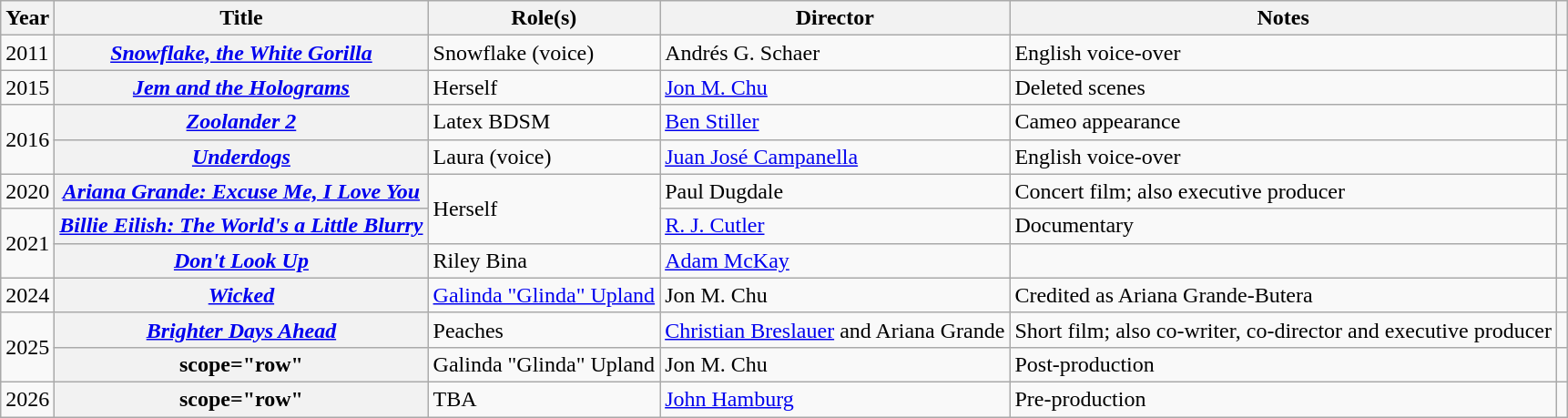<table class="wikitable plainrowheaders sortable">
<tr>
<th scope="col">Year</th>
<th scope="col">Title</th>
<th scope="col">Role(s)</th>
<th scope="col">Director</th>
<th scope="col" class="unsortable">Notes</th>
<th class="unsortable"></th>
</tr>
<tr>
<td>2011</td>
<th scope="row"><em><a href='#'>Snowflake, the White Gorilla</a></em></th>
<td>Snowflake (voice)</td>
<td>Andrés G. Schaer</td>
<td>English voice-over</td>
<td style="text-align:center"></td>
</tr>
<tr>
<td rowspan="1">2015</td>
<th scope="row"><em><a href='#'>Jem and the Holograms</a></em></th>
<td>Herself</td>
<td><a href='#'>Jon M. Chu</a></td>
<td>Deleted scenes</td>
<td style="text-align:center"></td>
</tr>
<tr>
<td rowspan="2">2016</td>
<th scope="row"><em><a href='#'>Zoolander 2</a></em></th>
<td>Latex BDSM</td>
<td><a href='#'>Ben Stiller</a></td>
<td>Cameo appearance</td>
<td style="text-align:center"></td>
</tr>
<tr>
<th scope="row"><em><a href='#'>Underdogs</a></em></th>
<td>Laura (voice)</td>
<td><a href='#'>Juan José Campanella</a></td>
<td>English voice-over</td>
<td style="text-align:center"></td>
</tr>
<tr>
<td>2020</td>
<th scope="row"><em><a href='#'>Ariana Grande: Excuse Me, I Love You</a></em></th>
<td rowspan="2">Herself</td>
<td>Paul Dugdale</td>
<td>Concert film; also executive producer</td>
<td style="text-align:center"></td>
</tr>
<tr>
<td rowspan="2">2021</td>
<th scope="row"><em><a href='#'>Billie Eilish: The World's a Little Blurry</a></em></th>
<td><a href='#'>R. J. Cutler</a></td>
<td>Documentary</td>
<td style="text-align:center;"></td>
</tr>
<tr>
<th scope="row"><em><a href='#'>Don't Look Up</a></em></th>
<td>Riley Bina</td>
<td><a href='#'>Adam McKay</a></td>
<td></td>
<td style="text-align:center"></td>
</tr>
<tr>
<td>2024</td>
<th scope="row"><em><a href='#'>Wicked</a></em></th>
<td><a href='#'>Galinda "Glinda" Upland</a></td>
<td>Jon M. Chu</td>
<td>Credited as Ariana Grande-Butera</td>
<td style="text-align:center"></td>
</tr>
<tr>
<td rowspan="2">2025</td>
<th scope="row"><em><a href='#'>Brighter Days Ahead</a></em></th>
<td>Peaches</td>
<td><a href='#'>Christian Breslauer</a> and Ariana Grande</td>
<td>Short film; also co-writer, co-director and executive producer</td>
<td style="text-align:center"></td>
</tr>
<tr>
<th>scope="row" </th>
<td>Galinda "Glinda" Upland</td>
<td>Jon M. Chu</td>
<td>Post-production</td>
<td style="text-align:center"></td>
</tr>
<tr>
<td>2026</td>
<th>scope="row" </th>
<td>TBA</td>
<td><a href='#'>John Hamburg</a></td>
<td>Pre-production</td>
<td style="text-align:center"></td>
</tr>
</table>
